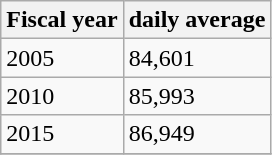<table class="wikitable">
<tr>
<th>Fiscal year</th>
<th>daily average</th>
</tr>
<tr>
<td>2005</td>
<td>84,601</td>
</tr>
<tr>
<td>2010</td>
<td>85,993</td>
</tr>
<tr>
<td>2015</td>
<td>86,949</td>
</tr>
<tr>
</tr>
</table>
